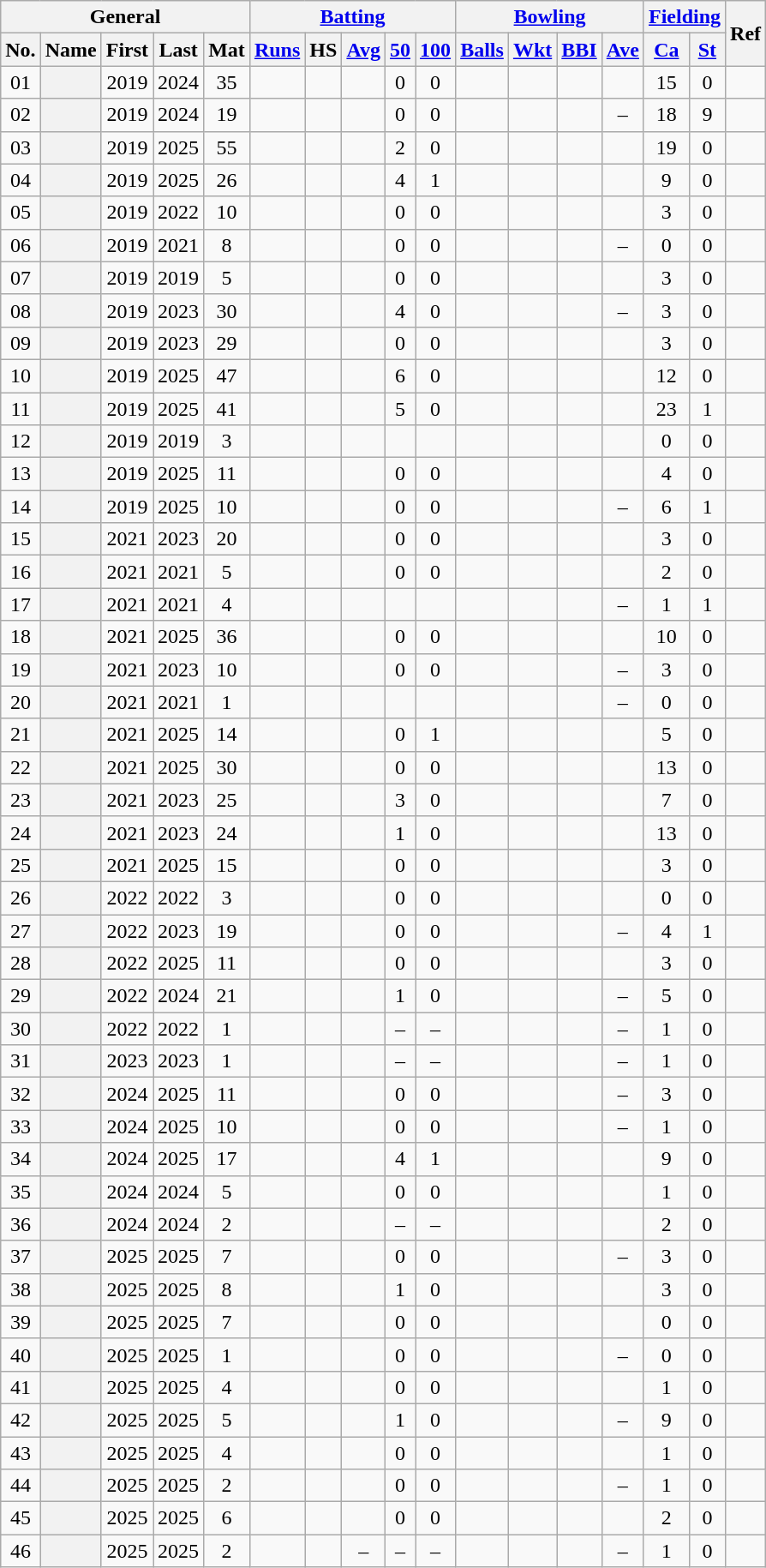<table class="wikitable plainrowheaders sortable">
<tr align="center">
<th scope="col" colspan=5 class="unsortable">General</th>
<th scope="col" colspan=5 class="unsortable"><a href='#'>Batting</a></th>
<th scope="col" colspan=4 class="unsortable"><a href='#'>Bowling</a></th>
<th scope="col" colspan=2 class="unsortable"><a href='#'>Fielding</a></th>
<th scope="col" rowspan=2 class="unsortable">Ref</th>
</tr>
<tr align="center">
<th scope="col">No.</th>
<th scope="col">Name</th>
<th scope="col">First</th>
<th scope="col">Last</th>
<th scope="col">Mat</th>
<th scope="col"><a href='#'>Runs</a></th>
<th scope="col">HS</th>
<th scope="col"><a href='#'>Avg</a></th>
<th scope="col"><a href='#'>50</a></th>
<th scope="col"><a href='#'>100</a></th>
<th scope="col"><a href='#'>Balls</a></th>
<th scope="col"><a href='#'>Wkt</a></th>
<th scope="col"><a href='#'>BBI</a></th>
<th scope="col"><a href='#'>Ave</a></th>
<th scope="col"><a href='#'>Ca</a></th>
<th scope="col"><a href='#'>St</a></th>
</tr>
<tr align="center">
<td><span>0</span>1</td>
<th scope="row" align="left"></th>
<td>2019</td>
<td>2024</td>
<td>35</td>
<td></td>
<td></td>
<td></td>
<td>0</td>
<td>0</td>
<td></td>
<td></td>
<td></td>
<td></td>
<td>15</td>
<td>0</td>
<td></td>
</tr>
<tr align="center">
<td><span>0</span>2</td>
<th scope="row" align="left"></th>
<td>2019</td>
<td>2024</td>
<td>19</td>
<td></td>
<td></td>
<td></td>
<td>0</td>
<td>0</td>
<td></td>
<td></td>
<td></td>
<td>–</td>
<td>18</td>
<td>9</td>
<td></td>
</tr>
<tr align="center">
<td><span>0</span>3</td>
<th scope="row" align="left"></th>
<td>2019</td>
<td>2025</td>
<td>55</td>
<td></td>
<td></td>
<td></td>
<td>2</td>
<td>0</td>
<td></td>
<td></td>
<td></td>
<td></td>
<td>19</td>
<td>0</td>
<td></td>
</tr>
<tr align="center">
<td><span>0</span>4</td>
<th scope="row" align="left"></th>
<td>2019</td>
<td>2025</td>
<td>26</td>
<td></td>
<td></td>
<td></td>
<td>4</td>
<td>1</td>
<td></td>
<td></td>
<td></td>
<td></td>
<td>9</td>
<td>0</td>
<td></td>
</tr>
<tr align="center">
<td><span>0</span>5</td>
<th scope="row" align="left"></th>
<td>2019</td>
<td>2022</td>
<td>10</td>
<td></td>
<td></td>
<td></td>
<td>0</td>
<td>0</td>
<td></td>
<td></td>
<td></td>
<td></td>
<td>3</td>
<td>0</td>
<td></td>
</tr>
<tr align="center">
<td><span>0</span>6</td>
<th scope="row" align="left"></th>
<td>2019</td>
<td>2021</td>
<td>8</td>
<td></td>
<td></td>
<td></td>
<td>0</td>
<td>0</td>
<td></td>
<td></td>
<td></td>
<td>–</td>
<td>0</td>
<td>0</td>
<td></td>
</tr>
<tr align="center">
<td><span>0</span>7</td>
<th scope="row" align="left"></th>
<td>2019</td>
<td>2019</td>
<td>5</td>
<td></td>
<td></td>
<td></td>
<td>0</td>
<td>0</td>
<td></td>
<td></td>
<td></td>
<td></td>
<td>3</td>
<td>0</td>
<td></td>
</tr>
<tr align="center">
<td><span>0</span>8</td>
<th scope="row" align="left"></th>
<td>2019</td>
<td>2023</td>
<td>30</td>
<td></td>
<td></td>
<td></td>
<td>4</td>
<td>0</td>
<td></td>
<td></td>
<td></td>
<td>–</td>
<td>3</td>
<td>0</td>
<td></td>
</tr>
<tr align="center">
<td><span>0</span>9</td>
<th scope="row" align="left"></th>
<td>2019</td>
<td>2023</td>
<td>29</td>
<td></td>
<td></td>
<td></td>
<td>0</td>
<td>0</td>
<td></td>
<td></td>
<td></td>
<td></td>
<td>3</td>
<td>0</td>
<td></td>
</tr>
<tr align="center">
<td>10</td>
<th scope="row" align="left"></th>
<td>2019</td>
<td>2025</td>
<td>47</td>
<td></td>
<td></td>
<td></td>
<td>6</td>
<td>0</td>
<td></td>
<td></td>
<td></td>
<td></td>
<td>12</td>
<td>0</td>
<td></td>
</tr>
<tr align="center">
<td>11</td>
<th scope="row" align="left"></th>
<td>2019</td>
<td>2025</td>
<td>41</td>
<td></td>
<td></td>
<td></td>
<td>5</td>
<td>0</td>
<td></td>
<td></td>
<td></td>
<td></td>
<td>23</td>
<td>1</td>
<td></td>
</tr>
<tr align="center">
<td>12</td>
<th scope="row" align="left"></th>
<td>2019</td>
<td>2019</td>
<td>3</td>
<td></td>
<td></td>
<td></td>
<td></td>
<td></td>
<td></td>
<td></td>
<td></td>
<td></td>
<td>0</td>
<td>0</td>
<td></td>
</tr>
<tr align="center">
<td>13</td>
<th scope="row" align="left"></th>
<td>2019</td>
<td>2025</td>
<td>11</td>
<td></td>
<td></td>
<td></td>
<td>0</td>
<td>0</td>
<td></td>
<td></td>
<td></td>
<td></td>
<td>4</td>
<td>0</td>
<td></td>
</tr>
<tr align="center">
<td>14</td>
<th scope="row" align="left"></th>
<td>2019</td>
<td>2025</td>
<td>10</td>
<td></td>
<td></td>
<td></td>
<td>0</td>
<td>0</td>
<td></td>
<td></td>
<td></td>
<td>–</td>
<td>6</td>
<td>1</td>
<td></td>
</tr>
<tr align="center">
<td>15</td>
<th scope="row" align="left"></th>
<td>2021</td>
<td>2023</td>
<td>20</td>
<td></td>
<td></td>
<td></td>
<td>0</td>
<td>0</td>
<td></td>
<td></td>
<td></td>
<td></td>
<td>3</td>
<td>0</td>
<td></td>
</tr>
<tr align="center">
<td>16</td>
<th scope="row" align="left"></th>
<td>2021</td>
<td>2021</td>
<td>5</td>
<td></td>
<td></td>
<td></td>
<td>0</td>
<td>0</td>
<td></td>
<td></td>
<td></td>
<td></td>
<td>2</td>
<td>0</td>
<td></td>
</tr>
<tr align="center">
<td>17</td>
<th scope="row" align="left"></th>
<td>2021</td>
<td>2021</td>
<td>4</td>
<td></td>
<td></td>
<td></td>
<td></td>
<td></td>
<td></td>
<td></td>
<td></td>
<td>–</td>
<td>1</td>
<td>1</td>
<td></td>
</tr>
<tr align="center">
<td>18</td>
<th scope="row" align="left"></th>
<td>2021</td>
<td>2025</td>
<td>36</td>
<td></td>
<td></td>
<td></td>
<td>0</td>
<td>0</td>
<td></td>
<td></td>
<td></td>
<td></td>
<td>10</td>
<td>0</td>
<td></td>
</tr>
<tr align="center">
<td>19</td>
<th scope="row" align="left"></th>
<td>2021</td>
<td>2023</td>
<td>10</td>
<td></td>
<td></td>
<td></td>
<td>0</td>
<td>0</td>
<td></td>
<td></td>
<td></td>
<td>–</td>
<td>3</td>
<td>0</td>
<td></td>
</tr>
<tr align="center">
<td>20</td>
<th scope="row" align="left"></th>
<td>2021</td>
<td>2021</td>
<td>1</td>
<td></td>
<td></td>
<td></td>
<td></td>
<td></td>
<td></td>
<td></td>
<td></td>
<td>–</td>
<td>0</td>
<td>0</td>
<td></td>
</tr>
<tr align="center">
<td>21</td>
<th scope="row" align="left"></th>
<td>2021</td>
<td>2025</td>
<td>14</td>
<td></td>
<td></td>
<td></td>
<td>0</td>
<td>1</td>
<td></td>
<td></td>
<td></td>
<td></td>
<td>5</td>
<td>0</td>
<td></td>
</tr>
<tr align="center">
<td>22</td>
<th scope="row" align="left"></th>
<td>2021</td>
<td>2025</td>
<td>30</td>
<td></td>
<td></td>
<td></td>
<td>0</td>
<td>0</td>
<td></td>
<td></td>
<td></td>
<td></td>
<td>13</td>
<td>0</td>
<td></td>
</tr>
<tr align="center">
<td>23</td>
<th scope="row" align="left"></th>
<td>2021</td>
<td>2023</td>
<td>25</td>
<td></td>
<td></td>
<td></td>
<td>3</td>
<td>0</td>
<td></td>
<td></td>
<td></td>
<td></td>
<td>7</td>
<td>0</td>
<td></td>
</tr>
<tr align="center">
<td>24</td>
<th scope="row" align="left"></th>
<td>2021</td>
<td>2023</td>
<td>24</td>
<td></td>
<td></td>
<td></td>
<td>1</td>
<td>0</td>
<td></td>
<td></td>
<td></td>
<td></td>
<td>13</td>
<td>0</td>
<td></td>
</tr>
<tr align="center">
<td>25</td>
<th scope="row" align="left"></th>
<td>2021</td>
<td>2025</td>
<td>15</td>
<td></td>
<td></td>
<td></td>
<td>0</td>
<td>0</td>
<td></td>
<td></td>
<td></td>
<td></td>
<td>3</td>
<td>0</td>
<td></td>
</tr>
<tr align="center">
<td>26</td>
<th scope="row" align="left"></th>
<td>2022</td>
<td>2022</td>
<td>3</td>
<td></td>
<td></td>
<td></td>
<td>0</td>
<td>0</td>
<td></td>
<td></td>
<td></td>
<td></td>
<td>0</td>
<td>0</td>
<td></td>
</tr>
<tr align="center">
<td>27</td>
<th scope="row" align="left"></th>
<td>2022</td>
<td>2023</td>
<td>19</td>
<td></td>
<td></td>
<td></td>
<td>0</td>
<td>0</td>
<td></td>
<td></td>
<td></td>
<td>–</td>
<td>4</td>
<td>1</td>
<td></td>
</tr>
<tr align="center">
<td>28</td>
<th scope="row" align="left"></th>
<td>2022</td>
<td>2025</td>
<td>11</td>
<td></td>
<td></td>
<td></td>
<td>0</td>
<td>0</td>
<td></td>
<td></td>
<td></td>
<td></td>
<td>3</td>
<td>0</td>
<td></td>
</tr>
<tr align="center">
<td>29</td>
<th scope="row" align="left"></th>
<td>2022</td>
<td>2024</td>
<td>21</td>
<td></td>
<td></td>
<td></td>
<td>1</td>
<td>0</td>
<td></td>
<td></td>
<td></td>
<td>–</td>
<td>5</td>
<td>0</td>
<td></td>
</tr>
<tr align="center">
<td>30</td>
<th scope="row" align="left"></th>
<td>2022</td>
<td>2022</td>
<td>1</td>
<td></td>
<td></td>
<td></td>
<td>–</td>
<td>–</td>
<td></td>
<td></td>
<td></td>
<td>–</td>
<td>1</td>
<td>0</td>
<td></td>
</tr>
<tr align="center">
<td>31</td>
<th scope="row" align="left"></th>
<td>2023</td>
<td>2023</td>
<td>1</td>
<td></td>
<td></td>
<td></td>
<td>–</td>
<td>–</td>
<td></td>
<td></td>
<td></td>
<td>–</td>
<td>1</td>
<td>0</td>
<td></td>
</tr>
<tr align="center">
<td>32</td>
<th scope="row" align="left"></th>
<td>2024</td>
<td>2025</td>
<td>11</td>
<td></td>
<td></td>
<td></td>
<td>0</td>
<td>0</td>
<td></td>
<td></td>
<td></td>
<td>–</td>
<td>3</td>
<td>0</td>
<td></td>
</tr>
<tr align="center">
<td>33</td>
<th scope="row" align="left"></th>
<td>2024</td>
<td>2025</td>
<td>10</td>
<td></td>
<td></td>
<td></td>
<td>0</td>
<td>0</td>
<td></td>
<td></td>
<td></td>
<td>–</td>
<td>1</td>
<td>0</td>
<td></td>
</tr>
<tr align="center">
<td>34</td>
<th scope="row" align="left"></th>
<td>2024</td>
<td>2025</td>
<td>17</td>
<td></td>
<td></td>
<td></td>
<td>4</td>
<td>1</td>
<td></td>
<td></td>
<td></td>
<td></td>
<td>9</td>
<td>0</td>
<td></td>
</tr>
<tr align="center">
<td>35</td>
<th scope="row" align="left"></th>
<td>2024</td>
<td>2024</td>
<td>5</td>
<td></td>
<td></td>
<td></td>
<td>0</td>
<td>0</td>
<td></td>
<td></td>
<td></td>
<td></td>
<td>1</td>
<td>0</td>
<td></td>
</tr>
<tr align="center">
<td>36</td>
<th scope="row" align="left"></th>
<td>2024</td>
<td>2024</td>
<td>2</td>
<td></td>
<td></td>
<td></td>
<td>–</td>
<td>–</td>
<td></td>
<td></td>
<td></td>
<td></td>
<td>2</td>
<td>0</td>
<td></td>
</tr>
<tr align="center">
<td>37</td>
<th scope="row" align="left"></th>
<td>2025</td>
<td>2025</td>
<td>7</td>
<td></td>
<td></td>
<td></td>
<td>0</td>
<td>0</td>
<td></td>
<td></td>
<td></td>
<td>–</td>
<td>3</td>
<td>0</td>
<td></td>
</tr>
<tr align="center">
<td>38</td>
<th scope="row" align="left"></th>
<td>2025</td>
<td>2025</td>
<td>8</td>
<td></td>
<td></td>
<td></td>
<td>1</td>
<td>0</td>
<td></td>
<td></td>
<td></td>
<td></td>
<td>3</td>
<td>0</td>
<td></td>
</tr>
<tr align="center">
<td>39</td>
<th scope="row" align="left"></th>
<td>2025</td>
<td>2025</td>
<td>7</td>
<td></td>
<td></td>
<td></td>
<td>0</td>
<td>0</td>
<td></td>
<td></td>
<td></td>
<td></td>
<td>0</td>
<td>0</td>
<td></td>
</tr>
<tr align="center">
<td>40</td>
<th scope="row" align="left"></th>
<td>2025</td>
<td>2025</td>
<td>1</td>
<td></td>
<td></td>
<td></td>
<td>0</td>
<td>0</td>
<td></td>
<td></td>
<td></td>
<td>–</td>
<td>0</td>
<td>0</td>
<td></td>
</tr>
<tr align="center">
<td>41</td>
<th scope="row" align="left"></th>
<td>2025</td>
<td>2025</td>
<td>4</td>
<td></td>
<td></td>
<td></td>
<td>0</td>
<td>0</td>
<td></td>
<td></td>
<td></td>
<td></td>
<td>1</td>
<td>0</td>
<td></td>
</tr>
<tr align="center">
<td>42</td>
<th scope="row" align="left"></th>
<td>2025</td>
<td>2025</td>
<td>5</td>
<td></td>
<td></td>
<td></td>
<td>1</td>
<td>0</td>
<td></td>
<td></td>
<td></td>
<td>–</td>
<td>9</td>
<td>0</td>
<td></td>
</tr>
<tr align="center">
<td>43</td>
<th scope="row" align="left"></th>
<td>2025</td>
<td>2025</td>
<td>4</td>
<td></td>
<td></td>
<td></td>
<td>0</td>
<td>0</td>
<td></td>
<td></td>
<td></td>
<td></td>
<td>1</td>
<td>0</td>
<td></td>
</tr>
<tr align="center">
<td>44</td>
<th scope="row" align="left"></th>
<td>2025</td>
<td>2025</td>
<td>2</td>
<td></td>
<td></td>
<td></td>
<td>0</td>
<td>0</td>
<td></td>
<td></td>
<td></td>
<td>–</td>
<td>1</td>
<td>0</td>
<td></td>
</tr>
<tr align="center">
<td>45</td>
<th scope="row" align="left"></th>
<td>2025</td>
<td>2025</td>
<td>6</td>
<td></td>
<td></td>
<td></td>
<td>0</td>
<td>0</td>
<td></td>
<td></td>
<td></td>
<td></td>
<td>2</td>
<td>0</td>
<td></td>
</tr>
<tr align="center">
<td>46</td>
<th scope="row" align="left"></th>
<td>2025</td>
<td>2025</td>
<td>2</td>
<td></td>
<td></td>
<td>–</td>
<td>–</td>
<td>–</td>
<td></td>
<td></td>
<td></td>
<td>–</td>
<td>1</td>
<td>0</td>
<td></td>
</tr>
</table>
